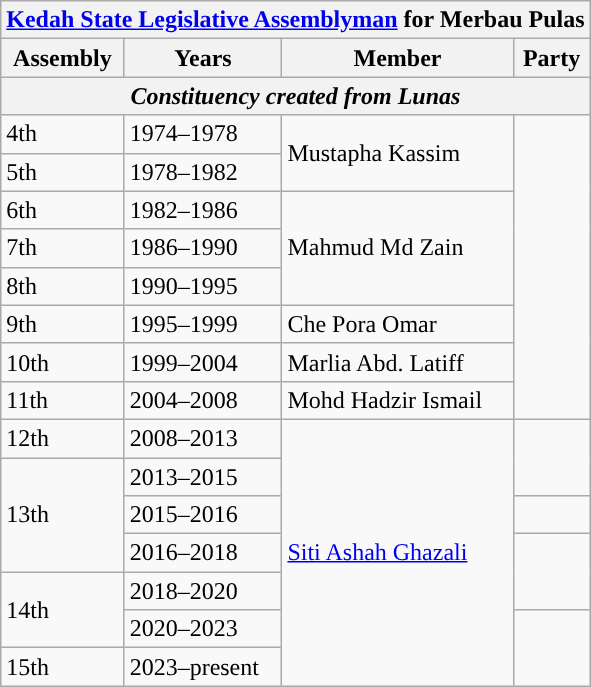<table class="wikitable">
<tr>
<th colspan="4"><a href='#'>Kedah State Legislative Assemblyman</a> for Merbau Pulas</th>
</tr>
<tr>
<th>Assembly</th>
<th>Years</th>
<th>Member</th>
<th>Party</th>
</tr>
<tr>
<th colspan="4" align="center"><em>Constituency created from Lunas</em></th>
</tr>
<tr>
<td>4th</td>
<td>1974–1978</td>
<td rowspan="2">Mustapha Kassim</td>
<td rowspan="8"></td>
</tr>
<tr>
<td>5th</td>
<td>1978–1982</td>
</tr>
<tr>
<td>6th</td>
<td>1982–1986</td>
<td rowspan="3">Mahmud Md Zain</td>
</tr>
<tr>
<td>7th</td>
<td>1986–1990</td>
</tr>
<tr>
<td>8th</td>
<td>1990–1995</td>
</tr>
<tr>
<td>9th</td>
<td>1995–1999</td>
<td>Che Pora Omar</td>
</tr>
<tr>
<td>10th</td>
<td>1999–2004</td>
<td>Marlia Abd. Latiff</td>
</tr>
<tr>
<td>11th</td>
<td>2004–2008</td>
<td>Mohd Hadzir Ismail</td>
</tr>
<tr>
<td>12th</td>
<td>2008–2013</td>
<td rowspan=7><a href='#'>Siti Ashah Ghazali</a></td>
<td rowspan="2"></td>
</tr>
<tr>
<td rowspan=3>13th</td>
<td>2013–2015</td>
</tr>
<tr>
<td>2015–2016</td>
<td></td>
</tr>
<tr>
<td>2016–2018</td>
<td rowspan=2></td>
</tr>
<tr>
<td rowspan=2>14th</td>
<td>2018–2020</td>
</tr>
<tr>
<td>2020–2023</td>
<td rowspan=2></td>
</tr>
<tr>
<td>15th</td>
<td>2023–present</td>
</tr>
</table>
